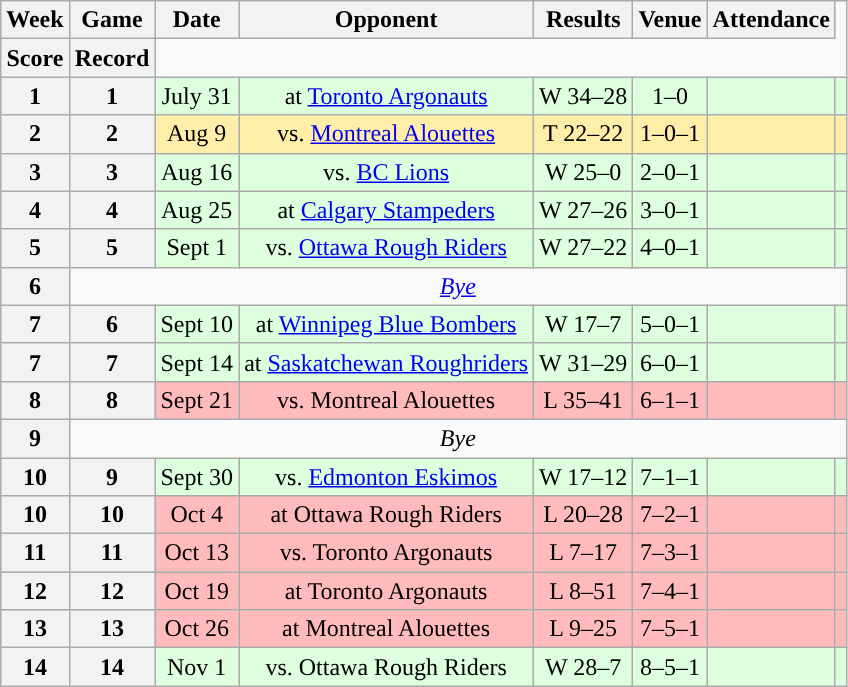<table class="wikitable" style="text-align:center">
<tr>
<th>Week</th>
<th>Game</th>
<th>Date</th>
<th>Opponent</th>
<th>Results</th>
<th>Venue</th>
<th>Attendance</th>
</tr>
<tr>
<th>Score</th>
<th>Record</th>
</tr>
<tr style="background:#ddffdd">
<th>1</th>
<th>1</th>
<td>July 31</td>
<td>at <a href='#'>Toronto Argonauts</a></td>
<td>W 34–28</td>
<td>1–0</td>
<td></td>
<td></td>
</tr>
<tr style="background:#ffeeaa">
<th>2</th>
<th>2</th>
<td>Aug 9</td>
<td>vs. <a href='#'>Montreal Alouettes</a></td>
<td>T 22–22</td>
<td>1–0–1</td>
<td></td>
<td></td>
</tr>
<tr style="background:#ddffdd">
<th>3</th>
<th>3</th>
<td>Aug 16</td>
<td>vs. <a href='#'>BC Lions</a></td>
<td>W 25–0</td>
<td>2–0–1</td>
<td></td>
<td></td>
</tr>
<tr style="background:#ddffdd">
<th>4</th>
<th>4</th>
<td>Aug 25</td>
<td>at <a href='#'>Calgary Stampeders</a></td>
<td>W 27–26</td>
<td>3–0–1</td>
<td></td>
<td></td>
</tr>
<tr style="background:#ddffdd">
<th>5</th>
<th>5</th>
<td>Sept 1</td>
<td>vs. <a href='#'>Ottawa Rough Riders</a></td>
<td>W 27–22</td>
<td>4–0–1</td>
<td></td>
<td></td>
</tr>
<tr>
<th>6</th>
<td colspan="7"><em><a href='#'>Bye</a></em></td>
</tr>
<tr style="background:#ddffdd">
<th>7</th>
<th>6</th>
<td>Sept 10</td>
<td>at <a href='#'>Winnipeg Blue Bombers</a></td>
<td>W 17–7</td>
<td>5–0–1</td>
<td></td>
<td></td>
</tr>
<tr style="background:#ddffdd">
<th>7</th>
<th>7</th>
<td>Sept 14</td>
<td>at <a href='#'>Saskatchewan Roughriders</a></td>
<td>W 31–29</td>
<td>6–0–1</td>
<td></td>
<td></td>
</tr>
<tr style="background:#ffbbbb">
<th>8</th>
<th>8</th>
<td>Sept 21</td>
<td>vs. Montreal Alouettes</td>
<td>L 35–41</td>
<td>6–1–1</td>
<td></td>
<td></td>
</tr>
<tr>
<th>9</th>
<td colspan="7"><em>Bye</em></td>
</tr>
<tr style="background:#ddffdd">
<th>10</th>
<th>9</th>
<td>Sept 30</td>
<td>vs. <a href='#'>Edmonton Eskimos</a></td>
<td>W 17–12</td>
<td>7–1–1</td>
<td></td>
<td></td>
</tr>
<tr style="background:#ffbbbb">
<th>10</th>
<th>10</th>
<td>Oct 4</td>
<td>at Ottawa Rough Riders</td>
<td>L 20–28</td>
<td>7–2–1</td>
<td></td>
<td></td>
</tr>
<tr style="background:#ffbbbb">
<th>11</th>
<th>11</th>
<td>Oct 13</td>
<td>vs. Toronto Argonauts</td>
<td>L 7–17</td>
<td>7–3–1</td>
<td></td>
<td></td>
</tr>
<tr style="background:#ffbbbb">
<th>12</th>
<th>12</th>
<td>Oct 19</td>
<td>at Toronto Argonauts</td>
<td>L 8–51</td>
<td>7–4–1</td>
<td></td>
<td></td>
</tr>
<tr style="background:#ffbbbb">
<th>13</th>
<th>13</th>
<td>Oct 26</td>
<td>at Montreal Alouettes</td>
<td>L 9–25</td>
<td>7–5–1</td>
<td></td>
<td></td>
</tr>
<tr style="background:#ddffdd">
<th>14</th>
<th>14</th>
<td>Nov 1</td>
<td>vs. Ottawa Rough Riders</td>
<td>W 28–7</td>
<td>8–5–1</td>
<td></td>
<td></td>
</tr>
</table>
